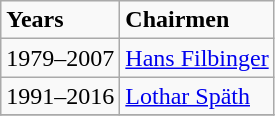<table class="wikitable">
<tr>
<td class="hintergrundfarbe8"><strong>Years</strong></td>
<td class="hintergrundfarbe8"><strong>Chairmen</strong></td>
</tr>
<tr>
<td>1979–2007</td>
<td><a href='#'>Hans Filbinger</a></td>
</tr>
<tr>
<td>1991–2016</td>
<td><a href='#'>Lothar Späth</a></td>
</tr>
<tr>
</tr>
</table>
